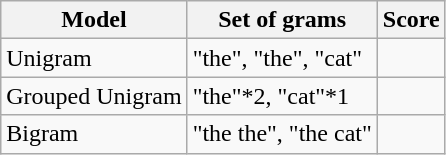<table class="wikitable">
<tr>
<th>Model</th>
<th>Set of grams</th>
<th>Score</th>
</tr>
<tr>
<td>Unigram</td>
<td>"the", "the", "cat"</td>
<td></td>
</tr>
<tr>
<td>Grouped Unigram</td>
<td>"the"*2, "cat"*1</td>
<td></td>
</tr>
<tr>
<td>Bigram</td>
<td>"the the", "the cat"</td>
<td></td>
</tr>
</table>
